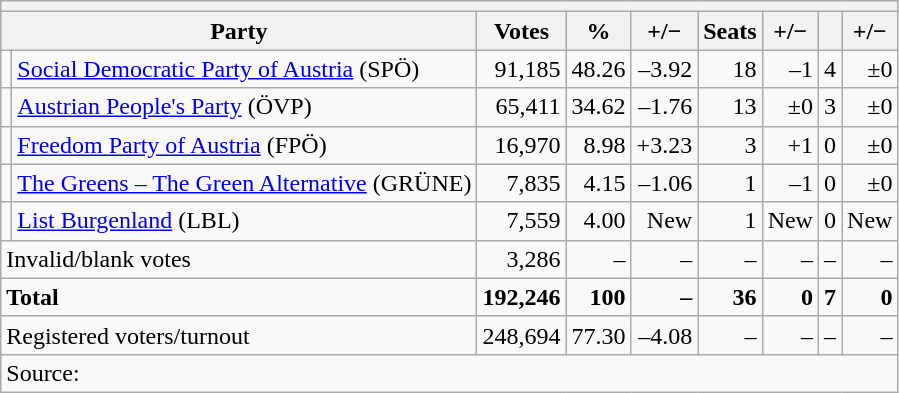<table class=wikitable style=text-align:right>
<tr>
<th colspan="9"></th>
</tr>
<tr>
<th colspan=2>Party</th>
<th>Votes</th>
<th>%</th>
<th>+/−</th>
<th>Seats</th>
<th>+/−</th>
<th></th>
<th>+/−</th>
</tr>
<tr>
<td bgcolor=></td>
<td align=left><a href='#'>Social Democratic Party of Austria</a> (SPÖ)</td>
<td>91,185</td>
<td>48.26</td>
<td>–3.92</td>
<td>18</td>
<td>–1</td>
<td>4</td>
<td>±0</td>
</tr>
<tr>
<td bgcolor=></td>
<td align=left><a href='#'>Austrian People's Party</a> (ÖVP)</td>
<td>65,411</td>
<td>34.62</td>
<td>–1.76</td>
<td>13</td>
<td>±0</td>
<td>3</td>
<td>±0</td>
</tr>
<tr>
<td bgcolor=></td>
<td align=left><a href='#'>Freedom Party of Austria</a> (FPÖ)</td>
<td>16,970</td>
<td>8.98</td>
<td>+3.23</td>
<td>3</td>
<td>+1</td>
<td>0</td>
<td>±0</td>
</tr>
<tr>
<td bgcolor=></td>
<td align=left><a href='#'>The Greens – The Green Alternative</a> (GRÜNE)</td>
<td>7,835</td>
<td>4.15</td>
<td>–1.06</td>
<td>1</td>
<td>–1</td>
<td>0</td>
<td>±0</td>
</tr>
<tr>
<td bgcolor=></td>
<td align=left><a href='#'>List Burgenland</a> (LBL)</td>
<td>7,559</td>
<td>4.00</td>
<td>New</td>
<td>1</td>
<td>New</td>
<td>0</td>
<td>New</td>
</tr>
<tr>
<td colspan=2 align=left>Invalid/blank votes</td>
<td>3,286</td>
<td>–</td>
<td>–</td>
<td>–</td>
<td>–</td>
<td>–</td>
<td>–</td>
</tr>
<tr>
<td colspan=2 align=left><strong>Total</strong></td>
<td><strong>192,246</strong></td>
<td><strong>100</strong></td>
<td><strong>–</strong></td>
<td><strong>36</strong></td>
<td><strong>0</strong></td>
<td><strong>7</strong></td>
<td><strong>0</strong></td>
</tr>
<tr>
<td align=left colspan=2>Registered voters/turnout</td>
<td>248,694</td>
<td>77.30</td>
<td>–4.08</td>
<td>–</td>
<td>–</td>
<td>–</td>
<td>–</td>
</tr>
<tr>
<td align=left colspan=9>Source: </td>
</tr>
</table>
